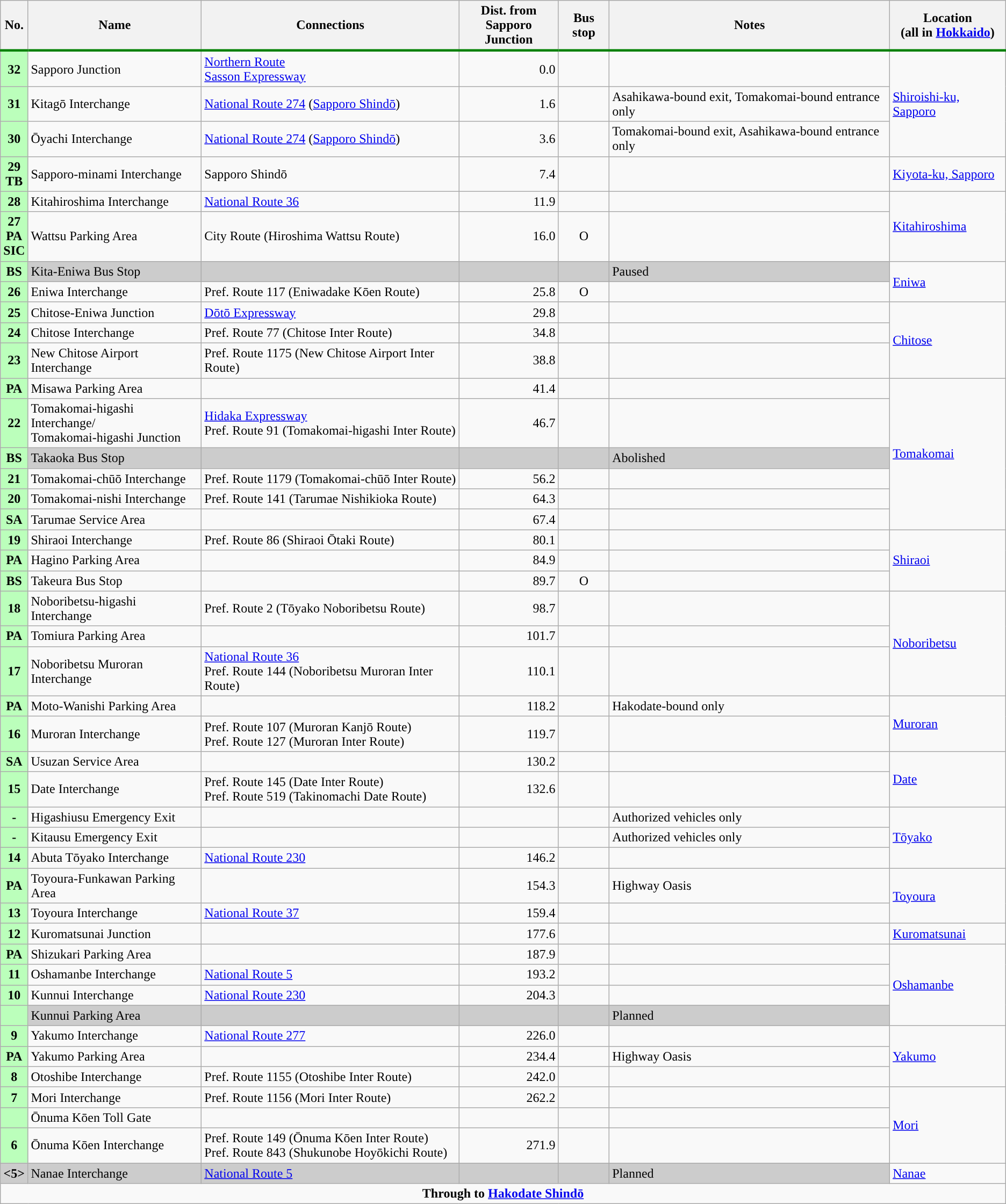<table class="wikitable">
<tr>
<th style="border-bottom:3px solid green;">No.</th>
<th style="border-bottom:3px solid green;">Name</th>
<th style="border-bottom:3px solid green;">Connections</th>
<th style="border-bottom:3px solid green;">Dist. from<br>Sapporo Junction</th>
<th style="border-bottom:3px solid green;">Bus stop</th>
<th style="border-bottom:3px solid green;">Notes</th>
<th style="border-bottom:3px solid green;">Location<br>(all in <a href='#'>Hokkaido</a>)</th>
</tr>
<tr>
<th style="background-color: #BFB;">32</th>
<td>Sapporo Junction</td>
<td> <a href='#'>Northern Route</a><br>  <a href='#'>Sasson Expressway</a></td>
<td style="text-align: right;">0.0</td>
<td style="text-align: center;"></td>
<td></td>
<td rowspan="3"><a href='#'>Shiroishi-ku, Sapporo</a></td>
</tr>
<tr>
<th style="background-color: #BFB;">31</th>
<td>Kitagō Interchange</td>
<td> <a href='#'>National Route 274</a> (<a href='#'>Sapporo Shindō</a>)</td>
<td style="text-align: right;">1.6</td>
<td style="text-align: center;"></td>
<td>Asahikawa-bound exit, Tomakomai-bound entrance only</td>
</tr>
<tr>
<th style="background-color: #BFB;">30</th>
<td>Ōyachi Interchange</td>
<td> <a href='#'>National Route 274</a> (<a href='#'>Sapporo Shindō</a>)</td>
<td style="text-align: right;">3.6</td>
<td style="text-align: center;"></td>
<td>Tomakomai-bound exit, Asahikawa-bound entrance only</td>
</tr>
<tr>
<th style="background-color: #BFB;">29<br>TB</th>
<td>Sapporo-minami Interchange</td>
<td>Sapporo Shindō</td>
<td style="text-align:right; ">7.4</td>
<td style="text-align:center; "></td>
<td></td>
<td><a href='#'>Kiyota-ku, Sapporo</a></td>
</tr>
<tr>
<th style="background-color: #BFB;">28</th>
<td>Kitahiroshima Interchange</td>
<td> <a href='#'>National Route 36</a></td>
<td style="text-align: right;">11.9</td>
<td style="text-align: center;"></td>
<td></td>
<td rowspan="2"><a href='#'>Kitahiroshima</a></td>
</tr>
<tr>
<th style="background-color: #BFB;">27<br>PA<br>SIC</th>
<td>Wattsu Parking Area</td>
<td>City Route (Hiroshima Wattsu Route)</td>
<td style="text-align: right;">16.0</td>
<td style="text-align: center;">O</td>
<td></td>
</tr>
<tr>
<th style="background-color: #BFB;">BS</th>
<td style="background-color: #CCC;">Kita-Eniwa Bus Stop</td>
<td style="background-color: #CCC;"></td>
<td style="background-color: #CCC; text-align: right;"></td>
<td style="background-color: #CCC;"></td>
<td style="background-color: #CCC;">Paused</td>
<td rowspan="2"><a href='#'>Eniwa</a></td>
</tr>
<tr>
<th style="background-color: #BFB;">26</th>
<td>Eniwa Interchange</td>
<td>Pref. Route 117 (Eniwadake Kōen Route)</td>
<td style="text-align: right;">25.8</td>
<td style="text-align: center;">O</td>
</tr>
<tr>
<th style="background-color: #BFB;">25</th>
<td>Chitose-Eniwa Junction</td>
<td>  <a href='#'>Dōtō Expressway</a></td>
<td style="text-align: right;">29.8</td>
<td style="text-align: center;"></td>
<td></td>
<td rowspan="3"><a href='#'>Chitose</a></td>
</tr>
<tr>
<th style="background-color: #BFB;">24</th>
<td>Chitose Interchange</td>
<td>Pref. Route 77 (Chitose Inter Route)</td>
<td style="text-align: right;">34.8</td>
<td style="text-align: center;"></td>
<td></td>
</tr>
<tr>
<th style="background-color: #BFB;">23</th>
<td>New Chitose Airport Interchange</td>
<td>Pref. Route 1175 (New Chitose Airport Inter Route)</td>
<td style="text-align: right;">38.8</td>
<td style="text-align: center;"></td>
</tr>
<tr>
<th style="background-color: #BFB;">PA</th>
<td>Misawa Parking Area</td>
<td></td>
<td style="text-align: right;">41.4</td>
<td style="text-align: center;"></td>
<td></td>
<td rowspan="6"><a href='#'>Tomakomai</a></td>
</tr>
<tr>
<th style="background-color: #BFB;">22</th>
<td>Tomakomai-higashi Interchange/<br>Tomakomai-higashi Junction</td>
<td>  <a href='#'>Hidaka Expressway</a><br>Pref. Route 91 (Tomakomai-higashi Inter Route)</td>
<td style="text-align: right;">46.7</td>
<td style="text-align: center;"></td>
<td></td>
</tr>
<tr>
<th style="background-color: #BFB;">BS</th>
<td style="background-color: #CCC;">Takaoka Bus Stop</td>
<td style="background-color: #CCC;"></td>
<td style="background-color: #CCC; text-align: right;"></td>
<td style="background-color: #CCC;"></td>
<td style="background-color: #CCC;">Abolished</td>
</tr>
<tr>
<th style="background-color: #BFB;">21</th>
<td>Tomakomai-chūō Interchange</td>
<td>Pref. Route 1179 (Tomakomai-chūō Inter Route)</td>
<td style=" text-align: right;">56.2</td>
<td></td>
<td></td>
</tr>
<tr>
<th style="background-color: #BFB;">20</th>
<td>Tomakomai-nishi Interchange</td>
<td>Pref. Route 141 (Tarumae Nishikioka Route)</td>
<td style="text-align: right;">64.3</td>
<td style="text-align: center;"></td>
<td "style="text-align: center;"></td>
</tr>
<tr>
<th style="background-color: #BFB;">SA</th>
<td>Tarumae Service Area</td>
<td></td>
<td style="text-align: right;">67.4</td>
<td style="text-align: center;"></td>
<td></td>
</tr>
<tr>
<th style="background-color: #BFB;">19</th>
<td>Shiraoi Interchange</td>
<td>Pref. Route 86 (Shiraoi Ōtaki Route)</td>
<td style="text-align: right;">80.1</td>
<td style="text-align: center;"></td>
<td></td>
<td rowspan="3"><a href='#'>Shiraoi</a></td>
</tr>
<tr>
<th style="background-color: #BFB;">PA</th>
<td>Hagino Parking Area</td>
<td></td>
<td style="text-align: right;">84.9</td>
<td></td>
</tr>
<tr>
<th style="background-color: #BFB;">BS</th>
<td>Takeura Bus Stop</td>
<td></td>
<td style="text-align: right;">89.7</td>
<td style="text-align: center;">O</td>
<td></td>
</tr>
<tr>
<th style="background-color: #BFB;">18</th>
<td>Noboribetsu-higashi Interchange</td>
<td>Pref. Route 2 (Tōyako Noboribetsu Route)</td>
<td style="text-align: right;">98.7</td>
<td style="text-align: center;"></td>
<td></td>
<td rowspan="3"><a href='#'>Noboribetsu</a></td>
</tr>
<tr>
<th style="background-color: #BFB;">PA</th>
<td>Tomiura Parking Area</td>
<td></td>
<td style="text-align: right;">101.7</td>
<td style="text-align: center;"></td>
<td></td>
</tr>
<tr>
<th style="background-color: #BFB;">17</th>
<td>Noboribetsu Muroran Interchange</td>
<td> <a href='#'>National Route 36</a><br>Pref. Route 144 (Noboribetsu Muroran Inter Route)</td>
<td style="text-align: right;">110.1</td>
<td></td>
</tr>
<tr>
<th style="background-color: #BFB;">PA</th>
<td>Moto-Wanishi Parking Area</td>
<td></td>
<td style="text-align: right;">118.2</td>
<td style="text-align: center;"></td>
<td>Hakodate-bound only</td>
<td rowspan="2"><a href='#'>Muroran</a></td>
</tr>
<tr>
<th style="background-color: #BFB;">16</th>
<td>Muroran Interchange</td>
<td>Pref. Route 107 (Muroran Kanjō Route)<br>Pref. Route 127 (Muroran Inter Route)</td>
<td style="text-align: right;">119.7</td>
<td style="text-align: center;"></td>
<td></td>
</tr>
<tr>
<th style="background-color: #BFB;">SA</th>
<td>Usuzan Service Area</td>
<td></td>
<td style="text-align: right;">130.2</td>
<td style="text-align: center;"></td>
<td></td>
<td rowspan="2"><a href='#'>Date</a></td>
</tr>
<tr>
<th style="background-color: #BFB;">15</th>
<td>Date Interchange</td>
<td>Pref. Route 145 (Date Inter Route)<br>Pref. Route 519 (Takinomachi Date Route)</td>
<td style="text-align: right;">132.6</td>
<td style="text-align: center;"></td>
<td></td>
</tr>
<tr>
<th style="background-color: #BFB;">-</th>
<td>Higashiusu Emergency Exit</td>
<td></td>
<td style="text-align: right;"></td>
<td style="text-align: center;"></td>
<td>Authorized vehicles only</td>
<td rowspan="3"><a href='#'>Tōyako</a></td>
</tr>
<tr>
<th style="background-color: #BFB;">-</th>
<td>Kitausu Emergency Exit</td>
<td></td>
<td style="text-align: right;"></td>
<td style="text-align: center;"></td>
<td>Authorized vehicles only</td>
</tr>
<tr>
<th style="background-color: #BFB;">14</th>
<td>Abuta Tōyako Interchange</td>
<td> <a href='#'>National Route 230</a></td>
<td style="text-align: right;">146.2</td>
<td style="text-align: center;"></td>
<td></td>
</tr>
<tr>
<th style="background-color: #BFB;">PA</th>
<td>Toyoura-Funkawan Parking Area</td>
<td></td>
<td style="text-align: right;">154.3</td>
<td style="text-align: center;"></td>
<td>Highway Oasis</td>
<td rowspan="2"><a href='#'>Toyoura</a></td>
</tr>
<tr>
<th style="background-color: #BFB;">13</th>
<td>Toyoura Interchange</td>
<td> <a href='#'>National Route 37</a></td>
<td style="text-align: right;">159.4</td>
<td style="text-align: center;"></td>
<td></td>
</tr>
<tr>
<th style="background-color: #BFB;">12</th>
<td>Kuromatsunai Junction</td>
<td></td>
<td style="text-align: right;">177.6</td>
<td style="text-align: center;"></td>
<td></td>
<td><a href='#'>Kuromatsunai</a></td>
</tr>
<tr>
<th style="background-color: #BFB;">PA</th>
<td>Shizukari Parking Area</td>
<td></td>
<td style="text-align: right;">187.9</td>
<td style="text-align: center;"></td>
<td></td>
<td rowspan="4"><a href='#'>Oshamanbe</a></td>
</tr>
<tr>
<th style="background-color: #BFB;">11</th>
<td>Oshamanbe Interchange</td>
<td> <a href='#'>National Route 5</a></td>
<td style="text-align: right;">193.2</td>
<td style="text-align: center;"></td>
<td></td>
</tr>
<tr>
<th style="background-color: #BFB;">10</th>
<td>Kunnui Interchange</td>
<td> <a href='#'>National Route 230</a></td>
<td style="text-align: right;">204.3</td>
<td style="text-align: center;"></td>
<td></td>
</tr>
<tr>
<th style="background-color: #BFB;"><PA></th>
<td style="background-color: #CCC;">Kunnui Parking Area</td>
<td style="background-color: #CCC;"></td>
<td style="background-color: #CCC; text-align: right;"></td>
<td style="background-color: #CCC;"></td>
<td style="background-color: #CCC;">Planned</td>
</tr>
<tr>
<th style="background-color: #BFB;">9</th>
<td>Yakumo Interchange</td>
<td> <a href='#'>National Route 277</a></td>
<td style="text-align: right;">226.0</td>
<td style="text-align: center;"></td>
<td></td>
<td rowspan="3"><a href='#'>Yakumo</a></td>
</tr>
<tr>
<th style="background-color: #BFB;">PA</th>
<td>Yakumo Parking Area</td>
<td></td>
<td style="text-align: right;">234.4</td>
<td style="text-align: center;"></td>
<td>Highway Oasis</td>
</tr>
<tr>
<th style="background-color: #BFB;">8</th>
<td>Otoshibe Interchange</td>
<td>Pref. Route 1155 (Otoshibe Inter Route)</td>
<td style="text-align: right;">242.0</td>
<td style="text-align: center;"></td>
<td></td>
</tr>
<tr>
<th style="background-color: #BFB;">7</th>
<td>Mori Interchange</td>
<td>Pref. Route 1156 (Mori Inter Route)</td>
<td style="text-align: right;">262.2</td>
<td style="text-align: center;"></td>
<td></td>
<td rowspan="3"><a href='#'>Mori</a></td>
</tr>
<tr>
<th style="background-color: #BFB;"><TB></th>
<td>Ōnuma Kōen Toll Gate</td>
<td></td>
<td style="text-align: right;"></td>
<td style="text-align: center;"></td>
<td></td>
</tr>
<tr>
<th style="background-color: #BFB;">6</th>
<td>Ōnuma Kōen Interchange</td>
<td>Pref. Route 149 (Ōnuma Kōen Inter Route)<br>Pref. Route 843 (Shukunobe Hoyōkichi Route)</td>
<td style="text-align: right;">271.9</td>
<td style="text-align: center;"></td>
<td></td>
</tr>
<tr>
<th style="background-color: #CCC;"><5></th>
<td style="background-color: #CCC;">Nanae Interchange</td>
<td style="background-color: #CCC;"> <a href='#'>National Route 5</a></td>
<td style="background-color: #CCC; text-align: right;"></td>
<td style="background-color: #CCC; text-align: center;"></td>
<td style="background-color: #CCC;">Planned</td>
<td><a href='#'>Nanae</a></td>
</tr>
<tr>
<td colspan="7" style="text-align: center;"><strong>Through to  <a href='#'>Hakodate Shindō</a></strong></td>
</tr>
</table>
